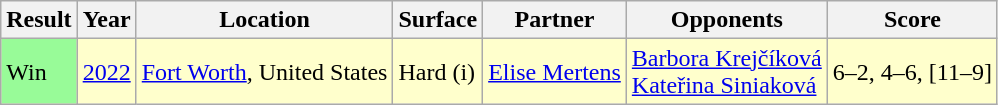<table class="wikitable">
<tr>
<th>Result</th>
<th>Year</th>
<th>Location</th>
<th>Surface</th>
<th>Partner</th>
<th>Opponents</th>
<th class="unsortable">Score</th>
</tr>
<tr style="background:#ffffcc;">
<td bgcolor=98fb98>Win</td>
<td><a href='#'>2022</a></td>
<td><a href='#'>Fort Worth</a>, United States</td>
<td>Hard (i)</td>
<td> <a href='#'>Elise Mertens</a></td>
<td> <a href='#'>Barbora Krejčíková</a> <br>  <a href='#'>Kateřina Siniaková</a></td>
<td>6–2, 4–6, [11–9]</td>
</tr>
</table>
